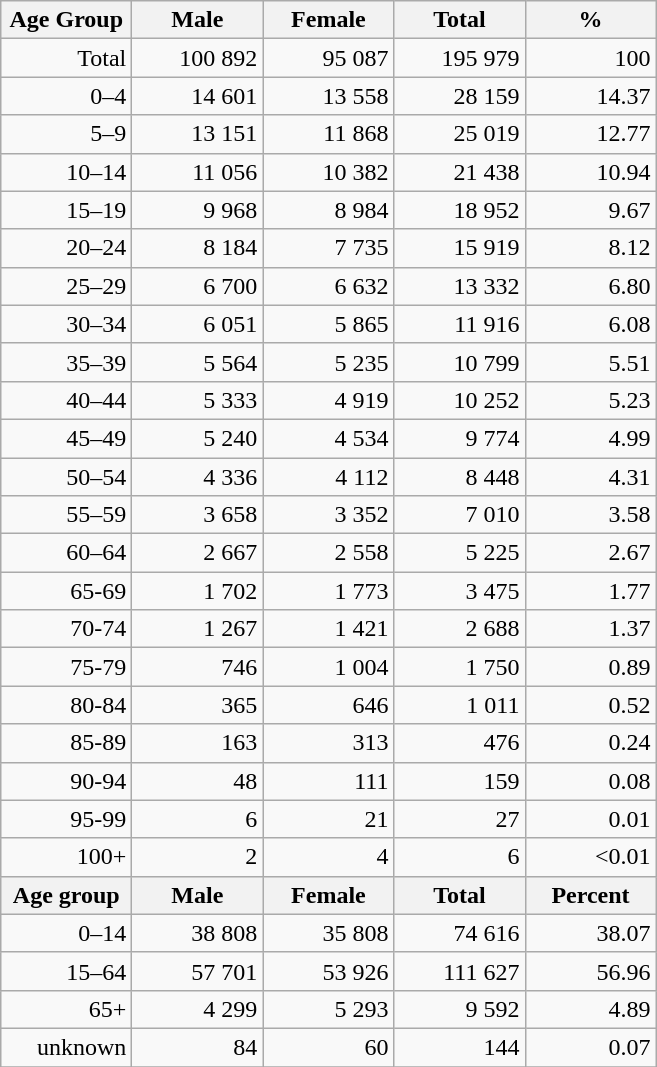<table class="wikitable">
<tr>
<th width="80pt">Age Group</th>
<th width="80pt">Male</th>
<th width="80pt">Female</th>
<th width="80pt">Total</th>
<th width="80pt">%</th>
</tr>
<tr>
<td align="right">Total</td>
<td align="right">100 892</td>
<td align="right">95 087</td>
<td align="right">195 979</td>
<td align="right">100</td>
</tr>
<tr>
<td align="right">0–4</td>
<td align="right">14 601</td>
<td align="right">13 558</td>
<td align="right">28 159</td>
<td align="right">14.37</td>
</tr>
<tr>
<td align="right">5–9</td>
<td align="right">13 151</td>
<td align="right">11 868</td>
<td align="right">25 019</td>
<td align="right">12.77</td>
</tr>
<tr>
<td align="right">10–14</td>
<td align="right">11 056</td>
<td align="right">10 382</td>
<td align="right">21 438</td>
<td align="right">10.94</td>
</tr>
<tr>
<td align="right">15–19</td>
<td align="right">9 968</td>
<td align="right">8 984</td>
<td align="right">18 952</td>
<td align="right">9.67</td>
</tr>
<tr>
<td align="right">20–24</td>
<td align="right">8 184</td>
<td align="right">7 735</td>
<td align="right">15 919</td>
<td align="right">8.12</td>
</tr>
<tr>
<td align="right">25–29</td>
<td align="right">6 700</td>
<td align="right">6 632</td>
<td align="right">13 332</td>
<td align="right">6.80</td>
</tr>
<tr>
<td align="right">30–34</td>
<td align="right">6 051</td>
<td align="right">5 865</td>
<td align="right">11 916</td>
<td align="right">6.08</td>
</tr>
<tr>
<td align="right">35–39</td>
<td align="right">5 564</td>
<td align="right">5 235</td>
<td align="right">10 799</td>
<td align="right">5.51</td>
</tr>
<tr>
<td align="right">40–44</td>
<td align="right">5 333</td>
<td align="right">4 919</td>
<td align="right">10 252</td>
<td align="right">5.23</td>
</tr>
<tr>
<td align="right">45–49</td>
<td align="right">5 240</td>
<td align="right">4 534</td>
<td align="right">9 774</td>
<td align="right">4.99</td>
</tr>
<tr>
<td align="right">50–54</td>
<td align="right">4 336</td>
<td align="right">4 112</td>
<td align="right">8 448</td>
<td align="right">4.31</td>
</tr>
<tr>
<td align="right">55–59</td>
<td align="right">3 658</td>
<td align="right">3 352</td>
<td align="right">7 010</td>
<td align="right">3.58</td>
</tr>
<tr>
<td align="right">60–64</td>
<td align="right">2 667</td>
<td align="right">2 558</td>
<td align="right">5 225</td>
<td align="right">2.67</td>
</tr>
<tr>
<td align="right">65-69</td>
<td align="right">1 702</td>
<td align="right">1 773</td>
<td align="right">3 475</td>
<td align="right">1.77</td>
</tr>
<tr>
<td align="right">70-74</td>
<td align="right">1 267</td>
<td align="right">1 421</td>
<td align="right">2 688</td>
<td align="right">1.37</td>
</tr>
<tr>
<td align="right">75-79</td>
<td align="right">746</td>
<td align="right">1 004</td>
<td align="right">1 750</td>
<td align="right">0.89</td>
</tr>
<tr>
<td align="right">80-84</td>
<td align="right">365</td>
<td align="right">646</td>
<td align="right">1 011</td>
<td align="right">0.52</td>
</tr>
<tr>
<td align="right">85-89</td>
<td align="right">163</td>
<td align="right">313</td>
<td align="right">476</td>
<td align="right">0.24</td>
</tr>
<tr>
<td align="right">90-94</td>
<td align="right">48</td>
<td align="right">111</td>
<td align="right">159</td>
<td align="right">0.08</td>
</tr>
<tr>
<td align="right">95-99</td>
<td align="right">6</td>
<td align="right">21</td>
<td align="right">27</td>
<td align="right">0.01</td>
</tr>
<tr>
<td align="right">100+</td>
<td align="right">2</td>
<td align="right">4</td>
<td align="right">6</td>
<td align="right"><0.01</td>
</tr>
<tr>
<th width="50">Age group</th>
<th width="80pt">Male</th>
<th width="80">Female</th>
<th width="80">Total</th>
<th width="50">Percent</th>
</tr>
<tr>
<td align="right">0–14</td>
<td align="right">38 808</td>
<td align="right">35 808</td>
<td align="right">74 616</td>
<td align="right">38.07</td>
</tr>
<tr>
<td align="right">15–64</td>
<td align="right">57 701</td>
<td align="right">53 926</td>
<td align="right">111 627</td>
<td align="right">56.96</td>
</tr>
<tr>
<td align="right">65+</td>
<td align="right">4 299</td>
<td align="right">5 293</td>
<td align="right">9 592</td>
<td align="right">4.89</td>
</tr>
<tr>
<td align="right">unknown</td>
<td align="right">84</td>
<td align="right">60</td>
<td align="right">144</td>
<td align="right">0.07</td>
</tr>
<tr>
</tr>
</table>
